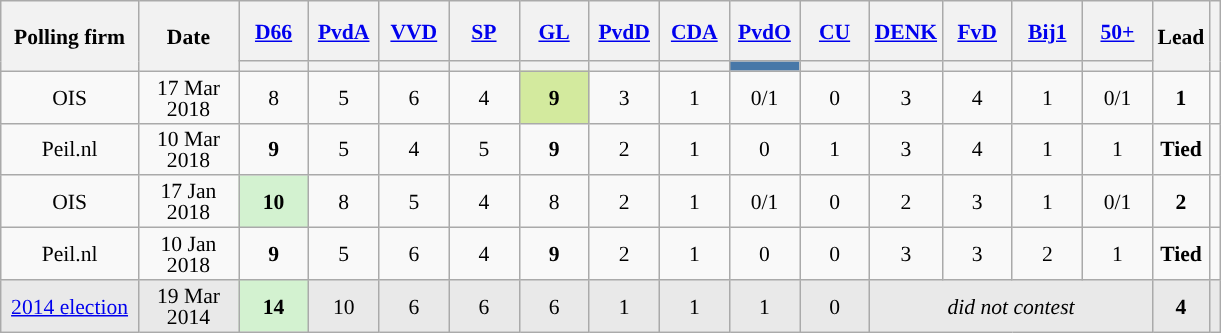<table class="wikitable sortable" style="text-align:center;font-size:90%;line-height:14px;">
<tr style="height:40px;">
<th style="width:85px;" rowspan="2">Polling firm</th>
<th style="width:60px;" rowspan="2">Date</th>
<th class="unsortable" style="width:40px;"><a href='#'>D66</a></th>
<th class="unsortable" style="width:40px;"><a href='#'>PvdA</a></th>
<th class="unsortable" style="width:40px;"><a href='#'>VVD</a></th>
<th class="unsortable" style="width:40px;"><a href='#'>SP</a></th>
<th class="unsortable" style="width:40px;"><a href='#'>GL</a></th>
<th class="unsortable" style="width:40px;"><a href='#'>PvdD</a></th>
<th class="unsortable" style="width:40px;"><a href='#'>CDA</a></th>
<th class="unsortable" style="width:40px;"><a href='#'>PvdO</a></th>
<th class="unsortable" style="width:40px;"><a href='#'>CU</a></th>
<th class="unsortable" style="width:40px;"><a href='#'>DENK</a></th>
<th class="unsortable" style="width:40px;"><a href='#'>FvD</a></th>
<th class="unsortable" style="width:40px;"><a href='#'>Bij1</a></th>
<th class="unsortable" style="width:40px;"><a href='#'>50+</a></th>
<th style="width:30px;" rowspan="2">Lead</th>
<th class="unsortable" rowspan="2"></th>
</tr>
<tr>
<th style="background:"></th>
<th style="background:"></th>
<th style="background:"></th>
<th style="background:"></th>
<th style="background:"></th>
<th style="background:"></th>
<th style="background:"></th>
<th style="background:#4878a8;"></th>
<th style="background:"></th>
<th style="background:"></th>
<th style="background:"></th>
<th style="background:"></th>
<th style="background:"></th>
</tr>
<tr>
<td>OIS</td>
<td>17 Mar 2018</td>
<td>8</td>
<td>5</td>
<td>6</td>
<td>4</td>
<td style="background:#d3ea9e"><strong>9</strong></td>
<td>3</td>
<td>1</td>
<td>0/1</td>
<td>0</td>
<td>3</td>
<td>4</td>
<td>1</td>
<td>0/1</td>
<td style="background:"><strong>1</strong></td>
<td></td>
</tr>
<tr>
<td>Peil.nl</td>
<td>10 Mar 2018</td>
<td><strong>9</strong></td>
<td>5</td>
<td>4</td>
<td>5</td>
<td><strong>9</strong></td>
<td>2</td>
<td>1</td>
<td>0</td>
<td>1</td>
<td>3</td>
<td>4</td>
<td>1</td>
<td>1</td>
<td><strong>Tied</strong></td>
<td></td>
</tr>
<tr>
<td>OIS</td>
<td>17 Jan 2018</td>
<td style="background:#D3F2D0"><strong>10</strong></td>
<td>8</td>
<td>5</td>
<td>4</td>
<td>8</td>
<td>2</td>
<td>1</td>
<td>0/1</td>
<td>0</td>
<td>2</td>
<td>3</td>
<td>1</td>
<td>0/1</td>
<td style="background:"><strong>2</strong></td>
<td></td>
</tr>
<tr>
<td>Peil.nl</td>
<td>10 Jan 2018</td>
<td><strong>9</strong></td>
<td>5</td>
<td>6</td>
<td>4</td>
<td><strong>9</strong></td>
<td>2</td>
<td>1</td>
<td>0</td>
<td>0</td>
<td>3</td>
<td>3</td>
<td>2</td>
<td>1</td>
<td><strong>Tied</strong></td>
<td></td>
</tr>
<tr style="background-color:#E9E9E9">
<td><a href='#'>2014 election</a></td>
<td>19 Mar 2014</td>
<td style="background:#D3F2D0"><strong>14</strong></td>
<td>10</td>
<td>6</td>
<td>6</td>
<td>6</td>
<td>1</td>
<td>1</td>
<td>1</td>
<td>0</td>
<td colspan=4><em>did not contest</em></td>
<td style="background:"><strong>4</strong></td>
<td></td>
</tr>
</table>
